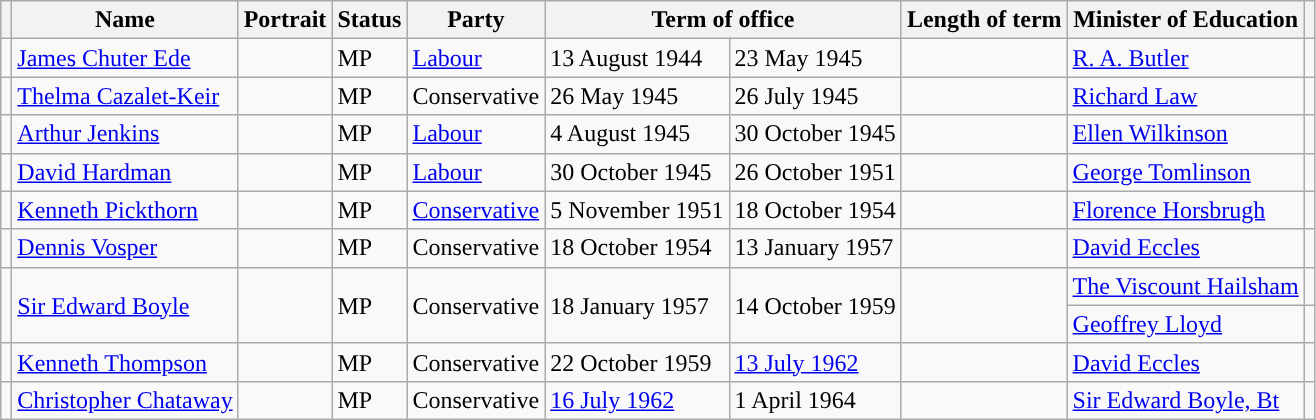<table class="wikitable">
<tr>
<th></th>
<th>Name</th>
<th>Portrait</th>
<th>Status</th>
<th>Party</th>
<th colspan=2>Term of office</th>
<th>Length of term</th>
<th><strong>Minister of Education</strong></th>
<th></th>
</tr>
<tr>
<td style="background-color: "></td>
<td><a href='#'>James Chuter Ede</a></td>
<td></td>
<td>MP</td>
<td><a href='#'>Labour</a></td>
<td>13 August 1944</td>
<td>23 May 1945</td>
<td></td>
<td><a href='#'>R. A. Butler</a></td>
<td style="background-color: "></td>
</tr>
<tr>
<td style="background-color: "></td>
<td><a href='#'>Thelma Cazalet-Keir</a></td>
<td></td>
<td>MP</td>
<td>Conservative</td>
<td>26 May 1945</td>
<td>26 July 1945</td>
<td></td>
<td><a href='#'>Richard Law</a></td>
<td style="background-color: "></td>
</tr>
<tr>
<td style="background-color: "></td>
<td><a href='#'>Arthur Jenkins</a></td>
<td></td>
<td>MP</td>
<td><a href='#'>Labour</a></td>
<td>4 August 1945</td>
<td>30 October 1945</td>
<td></td>
<td rowspan="2"><a href='#'>Ellen Wilkinson</a></td>
<td rowspan="2" style="background-color: "></td>
</tr>
<tr>
<td rowspan="2" style="background-color: "></td>
<td rowspan="2"><a href='#'>David Hardman</a></td>
<td rowspan="2"></td>
<td rowspan="2">MP</td>
<td rowspan="2"><a href='#'>Labour</a></td>
<td rowspan="2">30 October 1945</td>
<td rowspan="2">26 October 1951</td>
<td rowspan="2"></td>
</tr>
<tr>
<td><a href='#'>George Tomlinson</a></td>
<td style="background-color: "></td>
</tr>
<tr>
<td style="background-color: "></td>
<td><a href='#'>Kenneth Pickthorn</a></td>
<td></td>
<td>MP</td>
<td><a href='#'>Conservative</a></td>
<td>5 November 1951</td>
<td>18 October 1954</td>
<td></td>
<td><a href='#'>Florence Horsbrugh</a></td>
<td style="background-color: "></td>
</tr>
<tr>
<td style="background-color: "></td>
<td><a href='#'>Dennis Vosper</a></td>
<td></td>
<td>MP</td>
<td>Conservative</td>
<td>18 October 1954</td>
<td>13 January 1957</td>
<td></td>
<td><a href='#'>David Eccles</a></td>
<td style="background-color: "></td>
</tr>
<tr>
<td rowspan="2" style="background-color: "></td>
<td rowspan="2"><a href='#'>Sir Edward Boyle</a></td>
<td rowspan="2"></td>
<td rowspan="2">MP</td>
<td rowspan="2">Conservative</td>
<td rowspan="2">18 January 1957</td>
<td rowspan="2">14 October 1959</td>
<td rowspan="2"></td>
<td><a href='#'>The Viscount Hailsham</a></td>
<td style="background-color: "></td>
</tr>
<tr>
<td><a href='#'>Geoffrey Lloyd</a></td>
<td style="background-color: "></td>
</tr>
<tr>
<td style="background-color: "></td>
<td><a href='#'>Kenneth Thompson</a></td>
<td></td>
<td>MP</td>
<td>Conservative</td>
<td>22 October 1959</td>
<td><a href='#'>13 July 1962</a></td>
<td></td>
<td><a href='#'>David Eccles</a></td>
<td style="background-color: "></td>
</tr>
<tr>
<td style="background-color: "></td>
<td><a href='#'>Christopher Chataway</a></td>
<td></td>
<td>MP</td>
<td>Conservative</td>
<td><a href='#'>16 July 1962</a></td>
<td>1 April 1964</td>
<td></td>
<td><a href='#'>Sir Edward Boyle, Bt</a></td>
<td style="background-color: "></td>
</tr>
</table>
